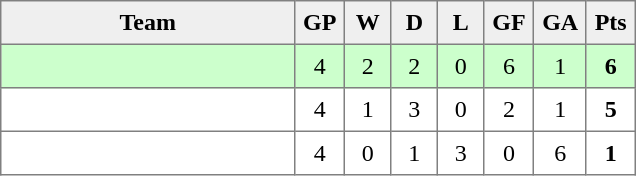<table style=border-collapse:collapse border=1 cellspacing=0 cellpadding=5>
<tr align=center bgcolor=#efefef>
<th width=185>Team</th>
<th width=20>GP</th>
<th width=20>W</th>
<th width=20>D</th>
<th width=20>L</th>
<th width=20>GF</th>
<th width=20>GA</th>
<th width=20>Pts</th>
</tr>
<tr bgcolor=#ccffcc align=center>
<td style="text-align:left;"></td>
<td>4</td>
<td>2</td>
<td>2</td>
<td>0</td>
<td>6</td>
<td>1</td>
<td><strong>6</strong></td>
</tr>
<tr align=center>
<td style="text-align:left;"></td>
<td>4</td>
<td>1</td>
<td>3</td>
<td>0</td>
<td>2</td>
<td>1</td>
<td><strong>5</strong></td>
</tr>
<tr align=center>
<td style="text-align:left;"></td>
<td>4</td>
<td>0</td>
<td>1</td>
<td>3</td>
<td>0</td>
<td>6</td>
<td><strong>1</strong></td>
</tr>
</table>
